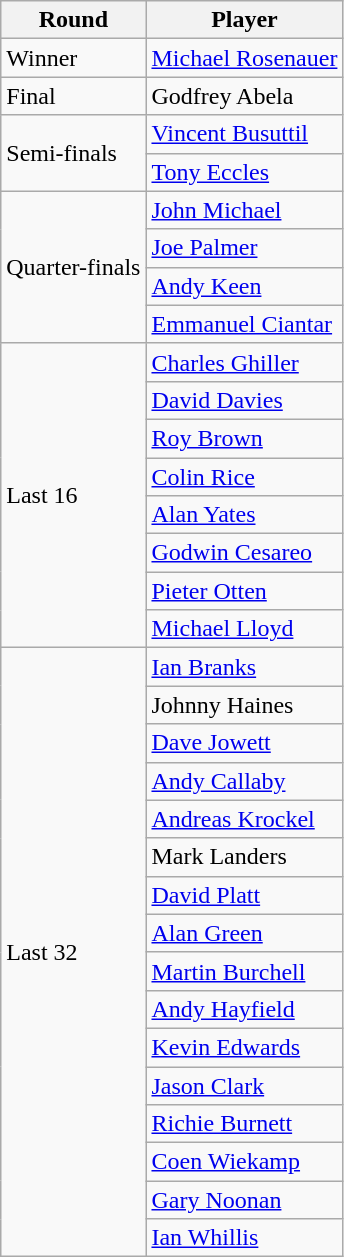<table class="wikitable">
<tr>
<th>Round</th>
<th>Player</th>
</tr>
<tr>
<td rowspan="1">Winner</td>
<td> <a href='#'>Michael Rosenauer</a></td>
</tr>
<tr>
<td rowspan="1">Final</td>
<td> Godfrey Abela</td>
</tr>
<tr>
<td rowspan="2">Semi-finals</td>
<td> <a href='#'>Vincent Busuttil</a></td>
</tr>
<tr>
<td> <a href='#'>Tony Eccles</a></td>
</tr>
<tr>
<td rowspan="4">Quarter-finals</td>
<td> <a href='#'>John Michael</a></td>
</tr>
<tr>
<td> <a href='#'>Joe Palmer</a></td>
</tr>
<tr>
<td> <a href='#'>Andy Keen</a></td>
</tr>
<tr>
<td> <a href='#'>Emmanuel Ciantar</a></td>
</tr>
<tr>
<td rowspan="8">Last 16</td>
<td> <a href='#'>Charles Ghiller</a></td>
</tr>
<tr>
<td> <a href='#'>David Davies</a></td>
</tr>
<tr>
<td> <a href='#'>Roy Brown</a></td>
</tr>
<tr>
<td> <a href='#'>Colin Rice</a></td>
</tr>
<tr>
<td> <a href='#'>Alan Yates</a></td>
</tr>
<tr>
<td> <a href='#'>Godwin Cesareo</a></td>
</tr>
<tr>
<td> <a href='#'>Pieter Otten</a></td>
</tr>
<tr>
<td> <a href='#'>Michael Lloyd</a></td>
</tr>
<tr>
<td rowspan="16">Last 32</td>
<td> <a href='#'>Ian Branks</a></td>
</tr>
<tr>
<td> Johnny Haines</td>
</tr>
<tr>
<td> <a href='#'>Dave Jowett</a></td>
</tr>
<tr>
<td> <a href='#'>Andy Callaby</a></td>
</tr>
<tr>
<td> <a href='#'>Andreas Krockel</a></td>
</tr>
<tr>
<td> Mark Landers</td>
</tr>
<tr>
<td> <a href='#'>David Platt</a></td>
</tr>
<tr>
<td> <a href='#'>Alan Green</a></td>
</tr>
<tr>
<td> <a href='#'>Martin Burchell</a></td>
</tr>
<tr>
<td> <a href='#'>Andy Hayfield</a></td>
</tr>
<tr>
<td> <a href='#'>Kevin Edwards</a></td>
</tr>
<tr>
<td> <a href='#'>Jason Clark</a></td>
</tr>
<tr>
<td> <a href='#'>Richie Burnett</a></td>
</tr>
<tr>
<td> <a href='#'>Coen Wiekamp</a></td>
</tr>
<tr>
<td> <a href='#'>Gary Noonan</a></td>
</tr>
<tr>
<td> <a href='#'>Ian Whillis</a></td>
</tr>
</table>
